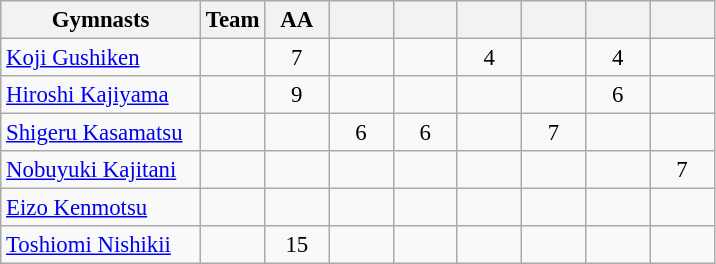<table class="wikitable sortable collapsible autocollapse plainrowheaders" style="text-align:center; font-size:95%;">
<tr>
<th width=28% class=unsortable>Gymnasts</th>
<th width=9% class=unsortable>Team</th>
<th width=9% class=unsortable>AA</th>
<th width=9% class=unsortable></th>
<th width=9% class=unsortable></th>
<th width=9% class=unsortable></th>
<th width=9% class=unsortable></th>
<th width=9% class=unsortable></th>
<th width=9% class=unsortable></th>
</tr>
<tr>
<td align=left><a href='#'>Koji Gushiken</a></td>
<td></td>
<td>7</td>
<td></td>
<td></td>
<td>4</td>
<td></td>
<td>4</td>
<td></td>
</tr>
<tr>
<td align=left><a href='#'>Hiroshi Kajiyama</a></td>
<td></td>
<td>9</td>
<td></td>
<td></td>
<td></td>
<td></td>
<td>6</td>
<td></td>
</tr>
<tr>
<td align=left><a href='#'>Shigeru Kasamatsu</a></td>
<td></td>
<td></td>
<td>6</td>
<td>6</td>
<td></td>
<td>7</td>
<td></td>
<td></td>
</tr>
<tr>
<td align=left><a href='#'>Nobuyuki Kajitani</a></td>
<td></td>
<td></td>
<td></td>
<td></td>
<td></td>
<td></td>
<td></td>
<td>7</td>
</tr>
<tr>
<td align=left><a href='#'>Eizo Kenmotsu</a></td>
<td></td>
<td></td>
<td></td>
<td></td>
<td></td>
<td></td>
<td></td>
<td></td>
</tr>
<tr>
<td align=left><a href='#'>Toshiomi Nishikii</a></td>
<td></td>
<td>15</td>
<td></td>
<td></td>
<td></td>
<td></td>
<td></td>
<td></td>
</tr>
</table>
